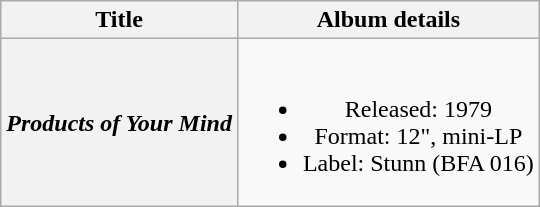<table class="wikitable plainrowheaders" style="text-align:center;" border="1">
<tr>
<th>Title</th>
<th>Album details</th>
</tr>
<tr>
<th scope="row"><em>Products of Your Mind</em></th>
<td><br><ul><li>Released: 1979</li><li>Format: 12", mini-LP</li><li>Label: Stunn (BFA 016)</li></ul></td>
</tr>
</table>
